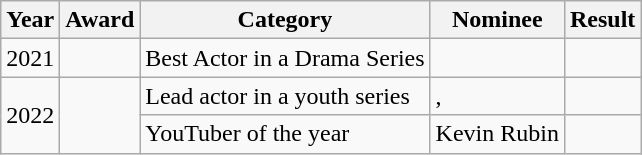<table class="wikitable">
<tr>
<th>Year</th>
<th>Award</th>
<th>Category</th>
<th>Nominee</th>
<th>Result</th>
</tr>
<tr>
<td>2021</td>
<td></td>
<td>Best Actor in a Drama Series</td>
<td></td>
<td></td>
</tr>
<tr>
<td rowspan="2">2022</td>
<td rowspan="2"></td>
<td>Lead actor in a youth series</td>
<td>, </td>
<td></td>
</tr>
<tr>
<td>YouTuber of the year</td>
<td>Kevin Rubin</td>
<td></td>
</tr>
</table>
